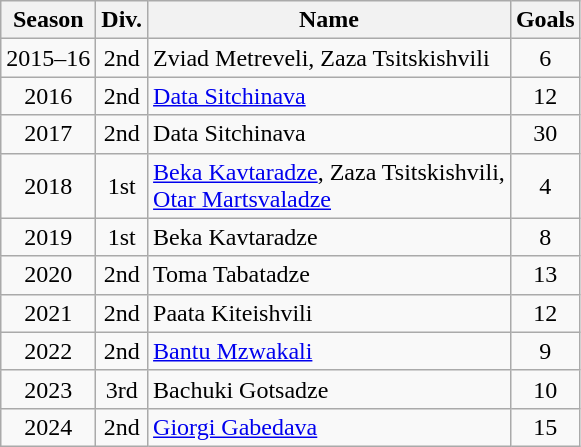<table class="wikitable" style="text-align: center">
<tr>
<th>Season</th>
<th>Div.</th>
<th>Name</th>
<th>Goals</th>
</tr>
<tr>
<td>2015–16</td>
<td>2nd</td>
<td align=left> Zviad Metreveli, Zaza Tsitskishvili</td>
<td>6</td>
</tr>
<tr>
<td>2016</td>
<td>2nd</td>
<td align=left> <a href='#'>Data Sitchinava</a></td>
<td>12</td>
</tr>
<tr>
<td>2017</td>
<td>2nd</td>
<td align=left> Data Sitchinava</td>
<td>30</td>
</tr>
<tr>
<td>2018</td>
<td>1st</td>
<td align=left> <a href='#'>Beka Kavtaradze</a>, Zaza Tsitskishvili, <br><a href='#'>Otar Martsvaladze</a></td>
<td>4</td>
</tr>
<tr>
<td>2019</td>
<td>1st</td>
<td align=left> Beka Kavtaradze</td>
<td>8</td>
</tr>
<tr>
<td>2020</td>
<td>2nd</td>
<td align=left> Toma Tabatadze</td>
<td>13</td>
</tr>
<tr>
<td>2021</td>
<td>2nd</td>
<td align=left> Paata Kiteishvili</td>
<td>12</td>
</tr>
<tr>
<td>2022</td>
<td>2nd</td>
<td align=left> <a href='#'>Bantu Mzwakali</a></td>
<td>9</td>
</tr>
<tr>
<td>2023</td>
<td>3rd</td>
<td align=left> Bachuki Gotsadze</td>
<td>10</td>
</tr>
<tr>
<td>2024</td>
<td>2nd</td>
<td align=left> <a href='#'>Giorgi Gabedava</a></td>
<td>15</td>
</tr>
</table>
